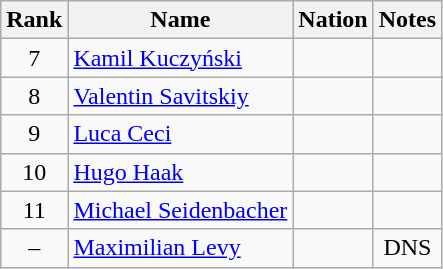<table class="wikitable sortable" style="text-align:center">
<tr>
<th>Rank</th>
<th>Name</th>
<th>Nation</th>
<th>Notes</th>
</tr>
<tr>
<td>7</td>
<td align=left><a href='#'>Kamil Kuczyński</a></td>
<td align=left></td>
<td></td>
</tr>
<tr>
<td>8</td>
<td align=left><a href='#'>Valentin Savitskiy</a></td>
<td align=left></td>
<td></td>
</tr>
<tr>
<td>9</td>
<td align=left><a href='#'>Luca Ceci</a></td>
<td align=left></td>
<td></td>
</tr>
<tr>
<td>10</td>
<td align=left><a href='#'>Hugo Haak</a></td>
<td align=left></td>
<td></td>
</tr>
<tr>
<td>11</td>
<td align=left><a href='#'>Michael Seidenbacher</a></td>
<td align=left></td>
<td></td>
</tr>
<tr>
<td>–</td>
<td align=left><a href='#'>Maximilian Levy</a></td>
<td align=left></td>
<td>DNS</td>
</tr>
</table>
